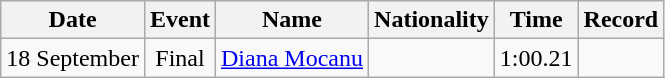<table class="wikitable" style="text-align:center">
<tr>
<th>Date</th>
<th>Event</th>
<th>Name</th>
<th>Nationality</th>
<th>Time</th>
<th>Record</th>
</tr>
<tr>
<td>18 September</td>
<td>Final</td>
<td><a href='#'>Diana Mocanu</a></td>
<td align=left></td>
<td>1:00.21</td>
<td></td>
</tr>
</table>
